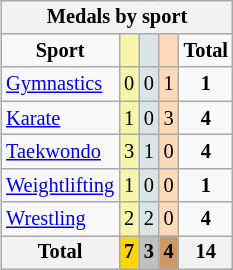<table class="wikitable" style="font-size:85%;float:right;clear:right;">
<tr style="background:#efefef;">
<th colspan=5><strong>Medals by sport</strong></th>
</tr>
<tr align=center>
<td><strong>Sport</strong></td>
<td bgcolor=#f7f6a8></td>
<td bgcolor=#dce5e5></td>
<td bgcolor=#ffdab9></td>
<td><strong>Total</strong></td>
</tr>
<tr align=center>
<td align="left"><a href='#'>Gymnastics</a></td>
<td style="background:#F7F6A8;">0</td>
<td style="background:#DCE5E5;">0</td>
<td style="background:#FFDAB9;">1</td>
<td><strong>1</strong></td>
</tr>
<tr align=center>
<td align="left"><a href='#'>Karate</a></td>
<td style="background:#F7F6A8;">1</td>
<td style="background:#DCE5E5;">0</td>
<td style="background:#FFDAB9;">3</td>
<td><strong>4</strong></td>
</tr>
<tr align=center>
<td align="left"><a href='#'>Taekwondo</a></td>
<td style="background:#F7F6A8;">3</td>
<td style="background:#DCE5E5;">1</td>
<td style="background:#FFDAB9;">0</td>
<td><strong>4</strong></td>
</tr>
<tr align=center>
<td align="left"><a href='#'>Weightlifting</a></td>
<td style="background:#F7F6A8;">1</td>
<td style="background:#DCE5E5;">0</td>
<td style="background:#FFDAB9;">0</td>
<td><strong>1</strong></td>
</tr>
<tr align=center>
<td align="left"><a href='#'>Wrestling</a></td>
<td style="background:#F7F6A8;">2</td>
<td style="background:#DCE5E5;">2</td>
<td style="background:#FFDAB9;">0</td>
<td><strong>4</strong></td>
</tr>
<tr align=center>
<th><strong>Total</strong></th>
<th style="background:gold;"><strong>7</strong></th>
<th style="background:silver;"><strong>3</strong></th>
<th style="background:#c96;"><strong>4</strong></th>
<th><strong>14</strong></th>
</tr>
</table>
